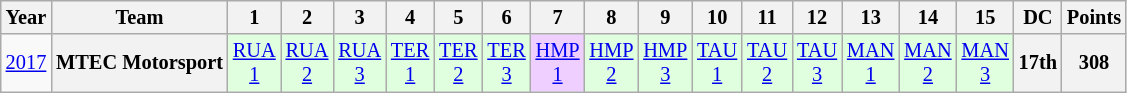<table class="wikitable" style="text-align:center; font-size:85%">
<tr>
<th>Year</th>
<th>Team</th>
<th>1</th>
<th>2</th>
<th>3</th>
<th>4</th>
<th>5</th>
<th>6</th>
<th>7</th>
<th>8</th>
<th>9</th>
<th>10</th>
<th>11</th>
<th>12</th>
<th>13</th>
<th>14</th>
<th>15</th>
<th>DC</th>
<th>Points</th>
</tr>
<tr>
<td><a href='#'>2017</a></td>
<th>MTEC Motorsport</th>
<td style="background:#DFFFDF;"><a href='#'>RUA<br>1</a><br></td>
<td style="background:#DFFFDF;"><a href='#'>RUA<br>2</a><br></td>
<td style="background:#DFFFDF;"><a href='#'>RUA<br>3</a><br></td>
<td style="background:#DFFFDF;"><a href='#'>TER<br>1</a><br></td>
<td style="background:#DFFFDF;"><a href='#'>TER<br>2</a><br></td>
<td style="background:#DFFFDF;"><a href='#'>TER<br>3</a><br></td>
<td style="background:#EFCFFF;"><a href='#'>HMP<br>1</a><br></td>
<td style="background:#DFFFDF;"><a href='#'>HMP<br>2</a><br></td>
<td style="background:#DFFFDF;"><a href='#'>HMP<br>3</a><br></td>
<td style="background:#DFFFDF;"><a href='#'>TAU<br>1</a><br></td>
<td style="background:#DFFFDF;"><a href='#'>TAU<br>2</a><br></td>
<td style="background:#DFFFDF;"><a href='#'>TAU<br>3</a><br></td>
<td style="background:#DFFFDF;"><a href='#'>MAN<br>1</a><br></td>
<td style="background:#DFFFDF;"><a href='#'>MAN<br>2</a><br></td>
<td style="background:#DFFFDF;"><a href='#'>MAN<br>3</a><br></td>
<th>17th</th>
<th>308</th>
</tr>
</table>
